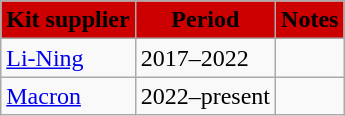<table class="wikitable">
<tr>
<th style="background-color:#CC0000;"><span>Kit supplier</span></th>
<th style="background-color:#CC0000;"><span>Period</span></th>
<th style="background-color:#CC0000;"><span>Notes</span></th>
</tr>
<tr>
<td align="left"> <a href='#'>Li-Ning</a></td>
<td>2017–2022</td>
<td></td>
</tr>
<tr>
<td align="left"> <a href='#'>Macron</a></td>
<td>2022–present</td>
<td></td>
</tr>
</table>
